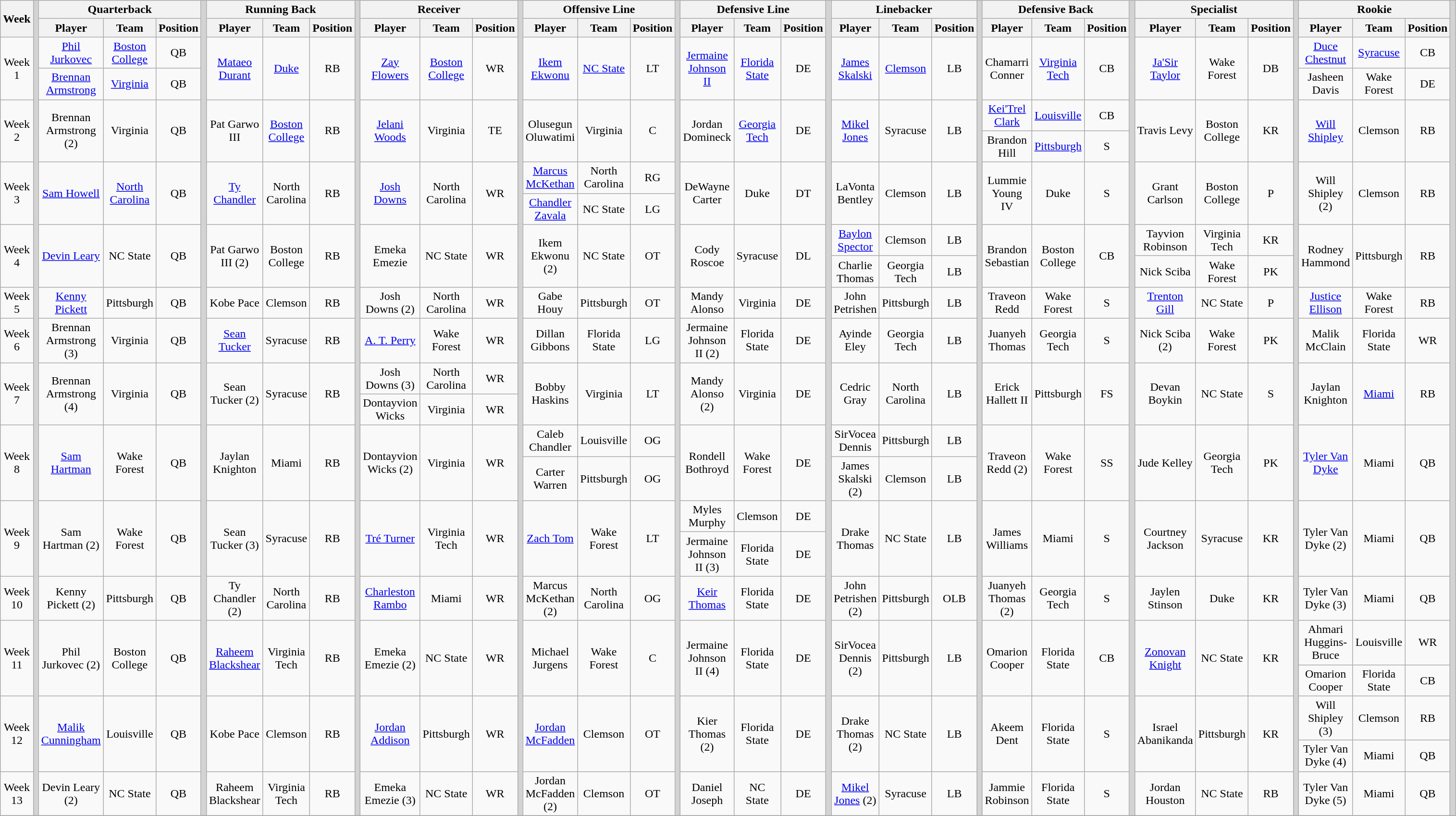<table class="wikitable" border="1" style="text-align: center;">
<tr>
<th rowspan="2">Week</th>
<th rowSpan="24" style="background-color:lightgrey;"></th>
<th colspan="3">Quarterback</th>
<th rowSpan="24" style="background-color:lightgrey;"></th>
<th colspan="3">Running Back</th>
<th rowSpan="24" style="background-color:lightgrey;"></th>
<th colspan="3">Receiver</th>
<th rowSpan="24" style="background-color:lightgrey;"></th>
<th colspan="3">Offensive Line</th>
<th rowSpan="24" style="background-color:lightgrey;"></th>
<th colspan="3">Defensive Line</th>
<th rowSpan="24" style="background-color:lightgrey;"></th>
<th colspan="3">Linebacker</th>
<th rowSpan="24" style="background-color:lightgrey;"></th>
<th colspan="3">Defensive Back</th>
<th rowSpan="24" style="background-color:lightgrey;"></th>
<th colspan="3">Specialist</th>
<th rowSpan="24" style="background-color:lightgrey;"></th>
<th colspan="3">Rookie</th>
<th rowSpan="24" style="background-color:lightgrey;"></th>
</tr>
<tr>
<th>Player</th>
<th>Team</th>
<th>Position</th>
<th>Player</th>
<th>Team</th>
<th>Position</th>
<th>Player</th>
<th>Team</th>
<th>Position</th>
<th>Player</th>
<th>Team</th>
<th>Position</th>
<th>Player</th>
<th>Team</th>
<th>Position</th>
<th>Player</th>
<th>Team</th>
<th>Position</th>
<th>Player</th>
<th>Team</th>
<th>Position</th>
<th>Player</th>
<th>Team</th>
<th>Position</th>
<th>Player</th>
<th>Team</th>
<th>Position</th>
</tr>
<tr>
<td rowspan=2>Week 1</td>
<td><a href='#'>Phil Jurkovec</a></td>
<td><a href='#'>Boston College</a></td>
<td>QB</td>
<td rowspan=2><a href='#'>Mataeo Durant</a></td>
<td rowspan=2><a href='#'>Duke</a></td>
<td rowspan=2>RB</td>
<td rowspan=2><a href='#'>Zay Flowers</a></td>
<td rowspan=2><a href='#'>Boston College</a></td>
<td rowspan=2>WR</td>
<td rowspan=2><a href='#'>Ikem Ekwonu</a></td>
<td rowspan=2><a href='#'>NC State</a></td>
<td rowspan=2>LT</td>
<td rowspan=2><a href='#'>Jermaine Johnson II</a></td>
<td rowspan=2><a href='#'>Florida State</a></td>
<td rowspan=2>DE</td>
<td rowspan=2><a href='#'>James Skalski</a></td>
<td rowspan=2><a href='#'>Clemson</a></td>
<td rowspan=2>LB</td>
<td rowspan=2>Chamarri Conner</td>
<td rowspan=2><a href='#'>Virginia Tech</a></td>
<td rowspan=2>CB</td>
<td rowspan=2><a href='#'>Ja'Sir Taylor</a></td>
<td rowspan=2>Wake Forest</td>
<td rowspan=2>DB</td>
<td><a href='#'>Duce Chestnut</a></td>
<td><a href='#'>Syracuse</a></td>
<td>CB</td>
</tr>
<tr>
<td><a href='#'>Brennan Armstrong</a></td>
<td><a href='#'>Virginia</a></td>
<td>QB</td>
<td>Jasheen Davis</td>
<td>Wake Forest</td>
<td>DE</td>
</tr>
<tr>
<td rowspan=2>Week 2</td>
<td rowspan=2>Brennan Armstrong (2)</td>
<td rowspan=2>Virginia</td>
<td rowspan=2>QB</td>
<td rowspan=2>Pat Garwo III</td>
<td rowspan=2><a href='#'>Boston College</a></td>
<td rowspan=2>RB</td>
<td rowspan=2><a href='#'>Jelani Woods</a></td>
<td rowspan=2>Virginia</td>
<td rowspan=2>TE</td>
<td rowspan=2>Olusegun Oluwatimi</td>
<td rowspan=2>Virginia</td>
<td rowspan=2>C</td>
<td rowspan=2>Jordan Domineck</td>
<td rowspan=2><a href='#'>Georgia Tech</a></td>
<td rowspan=2>DE</td>
<td rowspan=2><a href='#'>Mikel Jones</a></td>
<td rowspan=2>Syracuse</td>
<td rowspan=2>LB</td>
<td><a href='#'>Kei'Trel Clark</a></td>
<td><a href='#'>Louisville</a></td>
<td>CB</td>
<td rowspan=2>Travis Levy</td>
<td rowspan=2>Boston College</td>
<td rowspan=2>KR</td>
<td rowspan=2><a href='#'>Will Shipley</a></td>
<td rowspan=2>Clemson</td>
<td rowspan=2>RB</td>
</tr>
<tr>
<td>Brandon Hill</td>
<td><a href='#'>Pittsburgh</a></td>
<td>S</td>
</tr>
<tr>
<td rowspan=2>Week 3</td>
<td rowspan=2><a href='#'>Sam Howell</a></td>
<td rowspan=2><a href='#'>North Carolina</a></td>
<td rowspan=2>QB</td>
<td rowspan=2><a href='#'>Ty Chandler</a></td>
<td rowspan=2>North Carolina</td>
<td rowspan=2>RB</td>
<td rowspan=2><a href='#'>Josh Downs</a></td>
<td rowspan=2>North Carolina</td>
<td rowspan=2>WR</td>
<td><a href='#'>Marcus McKethan</a></td>
<td>North Carolina</td>
<td>RG</td>
<td rowspan=2>DeWayne Carter</td>
<td rowspan=2>Duke</td>
<td rowspan=2>DT</td>
<td rowspan=2>LaVonta Bentley</td>
<td rowspan=2>Clemson</td>
<td rowspan=2>LB</td>
<td rowspan=2>Lummie Young IV</td>
<td rowspan=2>Duke</td>
<td rowspan=2>S</td>
<td rowspan=2>Grant Carlson</td>
<td rowspan=2>Boston College</td>
<td rowspan=2>P</td>
<td rowspan=2>Will Shipley (2)</td>
<td rowspan=2>Clemson</td>
<td rowspan=2>RB</td>
</tr>
<tr>
<td><a href='#'>Chandler Zavala</a></td>
<td>NC State</td>
<td>LG</td>
</tr>
<tr>
<td rowspan=2>Week 4</td>
<td rowspan=2><a href='#'>Devin Leary</a></td>
<td rowspan=2>NC State</td>
<td rowspan=2>QB</td>
<td rowspan=2>Pat Garwo III (2)</td>
<td rowspan=2>Boston College</td>
<td rowspan=2>RB</td>
<td rowspan=2>Emeka Emezie</td>
<td rowspan=2>NC State</td>
<td rowspan=2>WR</td>
<td rowspan=2>Ikem Ekwonu (2)</td>
<td rowspan=2>NC State</td>
<td rowspan=2>OT</td>
<td rowspan=2>Cody Roscoe</td>
<td rowspan=2>Syracuse</td>
<td rowspan=2>DL</td>
<td><a href='#'>Baylon Spector</a></td>
<td>Clemson</td>
<td>LB</td>
<td rowspan=2>Brandon Sebastian</td>
<td rowspan=2>Boston College</td>
<td rowspan=2>CB</td>
<td>Tayvion Robinson</td>
<td>Virginia Tech</td>
<td>KR</td>
<td rowspan=2>Rodney Hammond</td>
<td rowspan=2>Pittsburgh</td>
<td rowspan=2>RB</td>
</tr>
<tr>
<td>Charlie Thomas</td>
<td>Georgia Tech</td>
<td>LB</td>
<td>Nick Sciba</td>
<td>Wake Forest</td>
<td>PK</td>
</tr>
<tr>
<td>Week 5</td>
<td><a href='#'>Kenny Pickett</a></td>
<td>Pittsburgh</td>
<td>QB</td>
<td>Kobe Pace</td>
<td>Clemson</td>
<td>RB</td>
<td>Josh Downs (2)</td>
<td>North Carolina</td>
<td>WR</td>
<td>Gabe Houy</td>
<td>Pittsburgh</td>
<td>OT</td>
<td>Mandy Alonso</td>
<td>Virginia</td>
<td>DE</td>
<td>John Petrishen</td>
<td>Pittsburgh</td>
<td>LB</td>
<td>Traveon Redd</td>
<td>Wake Forest</td>
<td>S</td>
<td><a href='#'>Trenton Gill</a></td>
<td>NC State</td>
<td>P</td>
<td><a href='#'>Justice Ellison</a></td>
<td>Wake Forest</td>
<td>RB</td>
</tr>
<tr>
<td>Week 6</td>
<td>Brennan Armstrong (3)</td>
<td>Virginia</td>
<td>QB</td>
<td><a href='#'>Sean Tucker</a></td>
<td>Syracuse</td>
<td>RB</td>
<td><a href='#'>A. T. Perry</a></td>
<td>Wake Forest</td>
<td>WR</td>
<td>Dillan Gibbons</td>
<td>Florida State</td>
<td>LG</td>
<td>Jermaine Johnson II (2)</td>
<td>Florida State</td>
<td>DE</td>
<td>Ayinde Eley</td>
<td>Georgia Tech</td>
<td>LB</td>
<td>Juanyeh Thomas</td>
<td>Georgia Tech</td>
<td>S</td>
<td>Nick Sciba (2)</td>
<td>Wake Forest</td>
<td>PK</td>
<td>Malik McClain</td>
<td>Florida State</td>
<td>WR</td>
</tr>
<tr>
<td rowspan=2>Week 7</td>
<td rowspan=2>Brennan Armstrong (4)</td>
<td rowspan=2>Virginia</td>
<td rowspan=2>QB</td>
<td rowspan=2>Sean Tucker (2)</td>
<td rowspan=2>Syracuse</td>
<td rowspan=2>RB</td>
<td>Josh Downs (3)</td>
<td>North Carolina</td>
<td>WR</td>
<td rowspan=2>Bobby Haskins</td>
<td rowspan=2>Virginia</td>
<td rowspan=2>LT</td>
<td rowspan=2>Mandy Alonso (2)</td>
<td rowspan=2>Virginia</td>
<td rowspan=2>DE</td>
<td rowspan=2>Cedric Gray</td>
<td rowspan=2>North Carolina</td>
<td rowspan=2>LB</td>
<td rowspan=2>Erick Hallett II</td>
<td rowspan=2>Pittsburgh</td>
<td rowspan=2>FS</td>
<td rowspan=2>Devan Boykin</td>
<td rowspan=2>NC State</td>
<td rowspan=2>S</td>
<td rowspan=2>Jaylan Knighton</td>
<td rowspan=2><a href='#'>Miami</a></td>
<td rowspan=2>RB</td>
</tr>
<tr>
<td>Dontayvion Wicks</td>
<td>Virginia</td>
<td>WR</td>
</tr>
<tr>
<td rowspan=2>Week 8</td>
<td rowspan=2><a href='#'>Sam Hartman</a></td>
<td rowspan=2>Wake Forest</td>
<td rowspan=2>QB</td>
<td rowspan=2>Jaylan Knighton</td>
<td rowspan=2>Miami</td>
<td rowspan=2>RB</td>
<td rowspan=2>Dontayvion Wicks (2)</td>
<td rowspan=2>Virginia</td>
<td rowspan=2>WR</td>
<td>Caleb Chandler</td>
<td>Louisville</td>
<td>OG</td>
<td rowspan=2>Rondell Bothroyd</td>
<td rowspan=2>Wake Forest</td>
<td rowspan=2>DE</td>
<td>SirVocea Dennis</td>
<td>Pittsburgh</td>
<td>LB</td>
<td rowspan=2>Traveon Redd (2)</td>
<td rowspan=2>Wake Forest</td>
<td rowspan=2>SS</td>
<td rowspan=2>Jude Kelley</td>
<td rowspan=2>Georgia Tech</td>
<td rowspan=2>PK</td>
<td rowspan=2><a href='#'>Tyler Van Dyke</a></td>
<td rowspan=2>Miami</td>
<td rowspan=2>QB</td>
</tr>
<tr>
<td>Carter Warren</td>
<td>Pittsburgh</td>
<td>OG</td>
<td>James Skalski (2)</td>
<td>Clemson</td>
<td>LB</td>
</tr>
<tr>
<td rowspan=2>Week 9</td>
<td rowspan=2>Sam Hartman (2)</td>
<td rowspan=2>Wake Forest</td>
<td rowspan=2>QB</td>
<td rowspan=2>Sean Tucker (3)</td>
<td rowspan=2>Syracuse</td>
<td rowspan=2>RB</td>
<td rowspan=2><a href='#'>Tré Turner</a></td>
<td rowspan=2>Virginia Tech</td>
<td rowspan=2>WR</td>
<td rowspan=2><a href='#'>Zach Tom</a></td>
<td rowspan=2>Wake Forest</td>
<td rowspan=2>LT</td>
<td>Myles Murphy</td>
<td>Clemson</td>
<td>DE</td>
<td rowspan=2>Drake Thomas</td>
<td rowspan=2>NC State</td>
<td rowspan=2>LB</td>
<td rowspan=2>James Williams</td>
<td rowspan=2>Miami</td>
<td rowspan=2>S</td>
<td rowspan=2>Courtney Jackson</td>
<td rowspan=2>Syracuse</td>
<td rowspan=2>KR</td>
<td rowspan=2>Tyler Van Dyke (2)</td>
<td rowspan=2>Miami</td>
<td rowspan=2>QB</td>
</tr>
<tr>
<td>Jermaine Johnson II (3)</td>
<td>Florida State</td>
<td>DE</td>
</tr>
<tr>
<td>Week 10</td>
<td>Kenny Pickett (2)</td>
<td>Pittsburgh</td>
<td>QB</td>
<td>Ty Chandler (2)</td>
<td>North Carolina</td>
<td>RB</td>
<td><a href='#'>Charleston Rambo</a></td>
<td>Miami</td>
<td>WR</td>
<td>Marcus McKethan (2)</td>
<td>North Carolina</td>
<td>OG</td>
<td><a href='#'>Keir Thomas</a></td>
<td>Florida State</td>
<td>DE</td>
<td>John Petrishen (2)</td>
<td>Pittsburgh</td>
<td>OLB</td>
<td>Juanyeh Thomas (2)</td>
<td>Georgia Tech</td>
<td>S</td>
<td>Jaylen Stinson</td>
<td>Duke</td>
<td>KR</td>
<td>Tyler Van Dyke (3)</td>
<td>Miami</td>
<td>QB</td>
</tr>
<tr>
<td rowspan=2>Week 11</td>
<td rowspan=2>Phil Jurkovec (2)</td>
<td rowspan=2>Boston College</td>
<td rowspan=2>QB</td>
<td rowspan=2><a href='#'>Raheem Blackshear</a></td>
<td rowspan=2>Virginia Tech</td>
<td rowspan=2>RB</td>
<td rowspan=2>Emeka Emezie (2)</td>
<td rowspan=2>NC State</td>
<td rowspan=2>WR</td>
<td rowspan=2>Michael Jurgens</td>
<td rowspan=2>Wake Forest</td>
<td rowspan=2>C</td>
<td rowspan=2>Jermaine Johnson II (4)</td>
<td rowspan=2>Florida State</td>
<td rowspan=2>DE</td>
<td rowspan=2>SirVocea Dennis (2)</td>
<td rowspan=2>Pittsburgh</td>
<td rowspan=2>LB</td>
<td rowspan=2>Omarion Cooper</td>
<td rowspan=2>Florida State</td>
<td rowspan=2>CB</td>
<td rowspan=2><a href='#'>Zonovan Knight</a></td>
<td rowspan=2>NC State</td>
<td rowspan=2>KR</td>
<td>Ahmari Huggins-Bruce</td>
<td>Louisville</td>
<td>WR</td>
</tr>
<tr>
<td>Omarion Cooper</td>
<td>Florida State</td>
<td>CB</td>
</tr>
<tr>
<td rowspan=2>Week 12</td>
<td rowspan=2><a href='#'>Malik Cunningham</a></td>
<td rowspan=2>Louisville</td>
<td rowspan=2>QB</td>
<td rowspan=2>Kobe Pace</td>
<td rowspan=2>Clemson</td>
<td rowspan=2>RB</td>
<td rowspan=2><a href='#'>Jordan Addison</a></td>
<td rowspan=2>Pittsburgh</td>
<td rowspan=2>WR</td>
<td rowspan=2><a href='#'>Jordan McFadden</a></td>
<td rowspan=2>Clemson</td>
<td rowspan=2>OT</td>
<td rowspan=2>Kier Thomas (2)</td>
<td rowspan=2>Florida State</td>
<td rowspan=2>DE</td>
<td rowspan=2>Drake Thomas (2)</td>
<td rowspan=2>NC State</td>
<td rowspan=2>LB</td>
<td rowspan=2>Akeem Dent</td>
<td rowspan=2>Florida State</td>
<td rowspan=2>S</td>
<td rowspan=2>Israel Abanikanda</td>
<td rowspan=2>Pittsburgh</td>
<td rowspan=2>KR</td>
<td>Will Shipley (3)</td>
<td>Clemson</td>
<td>RB</td>
</tr>
<tr>
<td>Tyler Van Dyke (4)</td>
<td>Miami</td>
<td>QB</td>
</tr>
<tr>
<td>Week 13</td>
<td>Devin Leary (2)</td>
<td>NC State</td>
<td>QB</td>
<td>Raheem Blackshear</td>
<td>Virginia Tech</td>
<td>RB</td>
<td>Emeka Emezie (3)</td>
<td>NC State</td>
<td>WR</td>
<td>Jordan McFadden (2)</td>
<td>Clemson</td>
<td>OT</td>
<td>Daniel Joseph</td>
<td>NC State</td>
<td>DE</td>
<td><a href='#'>Mikel Jones</a> (2)</td>
<td>Syracuse</td>
<td>LB</td>
<td>Jammie Robinson</td>
<td>Florida State</td>
<td>S</td>
<td>Jordan Houston</td>
<td>NC State</td>
<td>RB</td>
<td>Tyler Van Dyke (5)</td>
<td>Miami</td>
<td>QB</td>
</tr>
<tr>
</tr>
</table>
